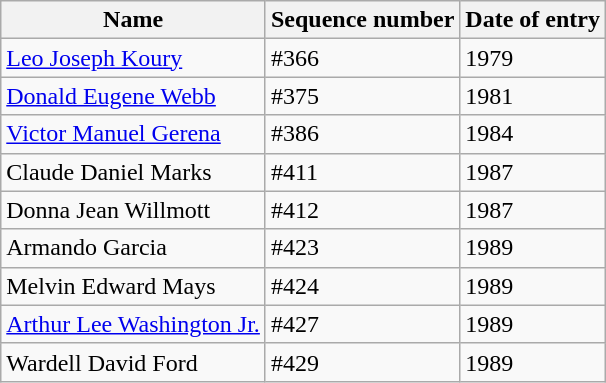<table class="wikitable">
<tr>
<th>Name</th>
<th>Sequence number</th>
<th>Date of entry</th>
</tr>
<tr>
<td><a href='#'>Leo Joseph Koury</a></td>
<td>#366</td>
<td>1979</td>
</tr>
<tr>
<td><a href='#'>Donald Eugene Webb</a></td>
<td>#375</td>
<td>1981</td>
</tr>
<tr>
<td><a href='#'>Victor Manuel Gerena</a></td>
<td>#386</td>
<td>1984</td>
</tr>
<tr>
<td>Claude Daniel Marks</td>
<td>#411</td>
<td>1987</td>
</tr>
<tr>
<td>Donna Jean Willmott</td>
<td>#412</td>
<td>1987</td>
</tr>
<tr>
<td>Armando Garcia</td>
<td>#423</td>
<td>1989</td>
</tr>
<tr>
<td>Melvin Edward Mays</td>
<td>#424</td>
<td>1989</td>
</tr>
<tr>
<td><a href='#'>Arthur Lee Washington Jr.</a></td>
<td>#427</td>
<td>1989</td>
</tr>
<tr>
<td>Wardell David Ford</td>
<td>#429</td>
<td>1989</td>
</tr>
</table>
